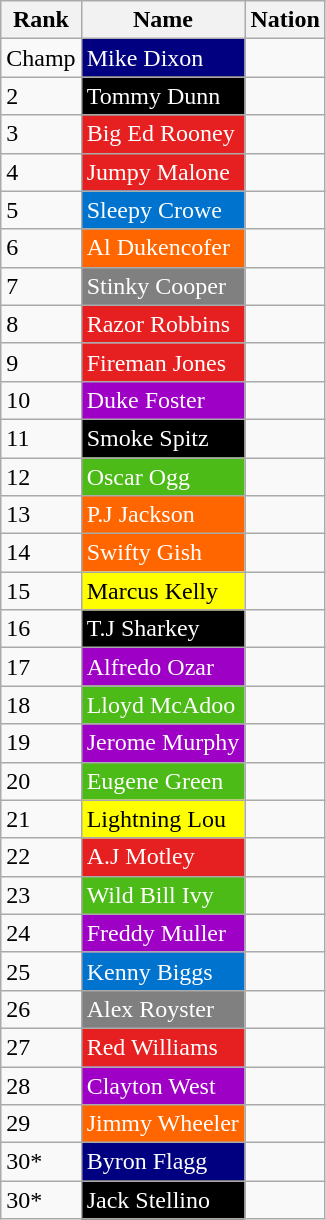<table class="wikitable">
<tr>
<th>Rank</th>
<th>Name</th>
<th>Nation</th>
</tr>
<tr>
<td>Champ</td>
<td style="color:#ffffff; background:#000080">Mike Dixon</td>
<td></td>
</tr>
<tr>
<td>2</td>
<td style="color:#ffffff; background:#000000">Tommy Dunn</td>
<td></td>
</tr>
<tr>
<td>3</td>
<td style="color:#ffffff; background:#E62020">Big Ed Rooney</td>
<td></td>
</tr>
<tr>
<td>4</td>
<td style="color:#ffffff; background:#E62020">Jumpy Malone</td>
<td></td>
</tr>
<tr>
<td>5</td>
<td style="color:#ffffff; background:#0073CF">Sleepy Crowe</td>
<td></td>
</tr>
<tr>
<td>6</td>
<td style="color:#ffffff; background:#FF6600">Al Dukencofer</td>
<td></td>
</tr>
<tr>
<td>7</td>
<td style="color:#ffffff; background:#808080">Stinky Cooper</td>
<td></td>
</tr>
<tr>
<td>8</td>
<td style="color:#ffffff; background:#E62020">Razor Robbins</td>
<td></td>
</tr>
<tr>
<td>9</td>
<td style="color:#ffffff; background:#E62020">Fireman Jones</td>
<td></td>
</tr>
<tr>
<td>10</td>
<td style="color:#ffffff; background:#9F00C5">Duke Foster</td>
<td></td>
</tr>
<tr>
<td>11</td>
<td style="color:#ffffff; background:#000000">Smoke Spitz</td>
<td></td>
</tr>
<tr>
<td>12</td>
<td style="color:#ffffff; background:#4CBB17">Oscar Ogg</td>
<td></td>
</tr>
<tr>
<td>13</td>
<td style="color:#ffffff; background:#FF6600">P.J Jackson</td>
<td></td>
</tr>
<tr>
<td>14</td>
<td style="color:#ffffff; background:#FF6600">Swifty Gish</td>
<td></td>
</tr>
<tr>
<td>15</td>
<td style="color:#000000; background:#FFFF00">Marcus Kelly</td>
<td></td>
</tr>
<tr>
<td>16</td>
<td style="color:#ffffff; background:#000000">T.J Sharkey</td>
<td></td>
</tr>
<tr>
<td>17</td>
<td style="color:#ffffff; background:#9F00C5">Alfredo Ozar</td>
<td></td>
</tr>
<tr>
<td>18</td>
<td style="color:#ffffff; background:#4CBB17">Lloyd McAdoo</td>
<td></td>
</tr>
<tr>
<td>19</td>
<td style="color:#ffffff; background:#9F00C5">Jerome Murphy</td>
<td></td>
</tr>
<tr>
<td>20</td>
<td style="color:#ffffff; background:#4CBB17">Eugene Green</td>
<td></td>
</tr>
<tr>
<td>21</td>
<td style="color:#000000; background:#FFFF00">Lightning Lou</td>
<td></td>
</tr>
<tr>
<td>22</td>
<td style="color:#ffffff; background:#E62020">A.J Motley</td>
<td></td>
</tr>
<tr>
<td>23</td>
<td style="color:#ffffff; background:#4CBB17">Wild Bill Ivy</td>
<td></td>
</tr>
<tr>
<td>24</td>
<td style="color:#ffffff; background:#9F00C5">Freddy Muller</td>
<td></td>
</tr>
<tr>
<td>25</td>
<td style="color:#ffffff; background:#0073CF">Kenny Biggs</td>
<td></td>
</tr>
<tr>
<td>26</td>
<td style="color:#ffffff; background:#808080">Alex Royster</td>
<td></td>
</tr>
<tr>
<td>27</td>
<td style="color:#ffffff; background:#E62020">Red Williams</td>
<td></td>
</tr>
<tr>
<td>28</td>
<td style="color:#ffffff; background:#9F00C5">Clayton West</td>
<td></td>
</tr>
<tr>
<td>29</td>
<td style="color:#ffffff; background:#FF6600">Jimmy Wheeler</td>
<td></td>
</tr>
<tr>
<td>30*</td>
<td style="color:#ffffff; background:#000080">Byron Flagg</td>
<td></td>
</tr>
<tr>
<td>30*</td>
<td style="color:#ffffff; background:#000000">Jack Stellino</td>
<td></td>
</tr>
</table>
